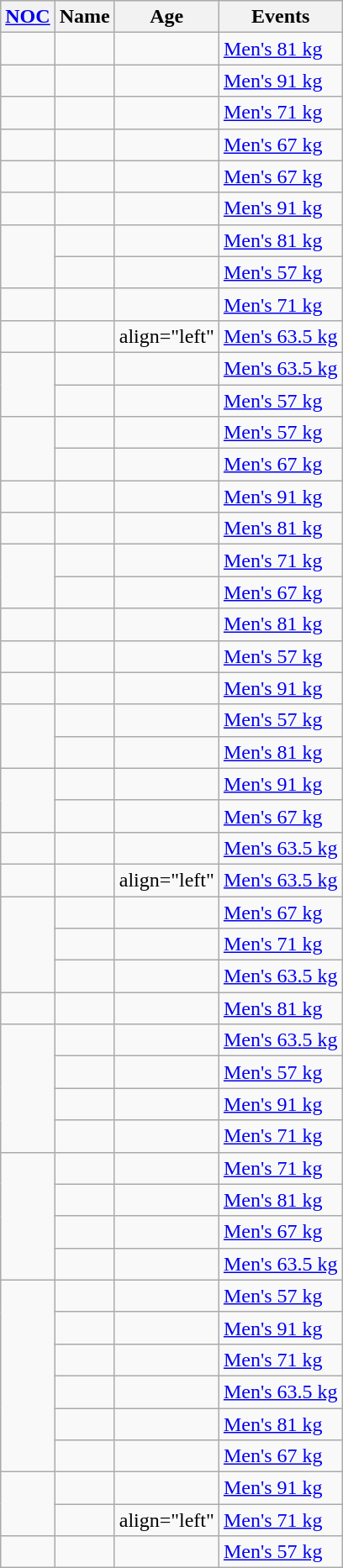<table class="wikitable sortable">
<tr>
<th><a href='#'>NOC</a></th>
<th>Name</th>
<th>Age</th>
<th>Events</th>
</tr>
<tr>
<td align="left" rowspan="1"></td>
<td align="left"></td>
<td align="left"></td>
<td align="left"><a href='#'>Men's 81 kg</a></td>
</tr>
<tr>
<td align="left" rowspan="1"></td>
<td align="left"></td>
<td align="left"></td>
<td align="left"><a href='#'>Men's 91 kg</a></td>
</tr>
<tr>
<td align="left" rowspan="1"></td>
<td align="left"></td>
<td align="left"></td>
<td align="left"><a href='#'>Men's 71 kg</a></td>
</tr>
<tr>
<td align="left" rowspan="1"></td>
<td align="left"></td>
<td align="left"></td>
<td align="left"><a href='#'>Men's 67 kg</a></td>
</tr>
<tr>
<td align="left" rowspan="1"></td>
<td align="left"></td>
<td align="left"></td>
<td align="left"><a href='#'>Men's 67 kg</a></td>
</tr>
<tr>
<td align="left" rowspan="1"></td>
<td align="left"></td>
<td align="left"></td>
<td align="left"><a href='#'>Men's 91 kg</a></td>
</tr>
<tr>
<td align="left" rowspan="2"></td>
<td align="left"></td>
<td align="left"></td>
<td align="left"><a href='#'>Men's 81 kg</a></td>
</tr>
<tr>
<td align="left"></td>
<td align="left"></td>
<td align="left"><a href='#'>Men's 57 kg</a></td>
</tr>
<tr>
<td align="left" rowspan="1"></td>
<td align="left"></td>
<td align="left"></td>
<td align="left"><a href='#'>Men's 71 kg</a></td>
</tr>
<tr>
<td align="left" rowspan="1"></td>
<td align="left"></td>
<td>align="left" </td>
<td align="left"><a href='#'>Men's 63.5 kg</a></td>
</tr>
<tr>
<td align="left" rowspan="2"></td>
<td align="left"></td>
<td align="left"></td>
<td align="left"><a href='#'>Men's 63.5 kg</a></td>
</tr>
<tr>
<td align="left"></td>
<td align="left"></td>
<td align="left"><a href='#'>Men's 57 kg</a></td>
</tr>
<tr>
<td align="left" rowspan="2"></td>
<td align="left"></td>
<td align="left"></td>
<td align="left"><a href='#'>Men's 57 kg</a></td>
</tr>
<tr>
<td align="left"></td>
<td align="left"></td>
<td align="left"><a href='#'>Men's 67 kg</a></td>
</tr>
<tr>
<td align="left" rowspan="1"></td>
<td align="left"></td>
<td align="left"></td>
<td align="left"><a href='#'>Men's 91 kg</a></td>
</tr>
<tr>
<td align="left" rowspan="1"></td>
<td align="left"></td>
<td align="left"></td>
<td align="left"><a href='#'>Men's 81 kg</a></td>
</tr>
<tr>
<td align="left" rowspan="2"></td>
<td align="left"></td>
<td align="left"></td>
<td align="left"><a href='#'>Men's 71 kg</a></td>
</tr>
<tr>
<td align="left"></td>
<td align="left"></td>
<td align="left"><a href='#'>Men's 67 kg</a></td>
</tr>
<tr>
<td align="left" rowspan="1"></td>
<td align="left"></td>
<td align="left"></td>
<td align="left"><a href='#'>Men's 81 kg</a></td>
</tr>
<tr>
<td align="left" rowspan="1"></td>
<td align="left"></td>
<td align="left"></td>
<td align="left"><a href='#'>Men's 57 kg</a></td>
</tr>
<tr>
<td align="left" rowspan="1"></td>
<td align="left"></td>
<td align="left"></td>
<td align="left"><a href='#'>Men's 91 kg</a></td>
</tr>
<tr>
<td align="left" rowspan="2"></td>
<td align="left"></td>
<td align="left"></td>
<td align="left"><a href='#'>Men's 57 kg</a></td>
</tr>
<tr>
<td align="left"></td>
<td align="left"></td>
<td align="left"><a href='#'>Men's 81 kg</a></td>
</tr>
<tr>
<td align="left" rowspan="2"></td>
<td align="left"></td>
<td align="left"></td>
<td align="left"><a href='#'>Men's 91 kg</a></td>
</tr>
<tr>
<td align="left"></td>
<td align="left"></td>
<td align="left"><a href='#'>Men's 67 kg</a></td>
</tr>
<tr>
<td align="left" rowspan="1"></td>
<td align="left"></td>
<td align="left"></td>
<td align="left"><a href='#'>Men's 63.5 kg</a></td>
</tr>
<tr>
<td align="left" rowspan="1"></td>
<td align="left"></td>
<td>align="left" </td>
<td align="left"><a href='#'>Men's 63.5 kg</a></td>
</tr>
<tr>
<td align="left" rowspan="3"></td>
<td align="left"></td>
<td align="left"></td>
<td align="left"><a href='#'>Men's 67 kg</a></td>
</tr>
<tr>
<td align="left"></td>
<td align="left"></td>
<td align="left"><a href='#'>Men's 71 kg</a></td>
</tr>
<tr>
<td align="left"></td>
<td align="left"></td>
<td align="left"><a href='#'>Men's 63.5 kg</a></td>
</tr>
<tr>
<td align="left" rowspan="1"></td>
<td align="left"></td>
<td align="left"></td>
<td align="left"><a href='#'>Men's 81 kg</a></td>
</tr>
<tr>
<td align="left" rowspan="4"></td>
<td align="left"></td>
<td align="left"></td>
<td align="left"><a href='#'>Men's 63.5 kg</a></td>
</tr>
<tr>
<td align="left"></td>
<td align="left"></td>
<td align="left"><a href='#'>Men's 57 kg</a></td>
</tr>
<tr>
<td align="left"></td>
<td align="left"></td>
<td align="left"><a href='#'>Men's 91 kg</a></td>
</tr>
<tr>
<td align="left"></td>
<td align="left"></td>
<td align="left"><a href='#'>Men's 71 kg</a></td>
</tr>
<tr>
<td align="left" rowspan="4"></td>
<td align="left"></td>
<td align="left"></td>
<td align="left"><a href='#'>Men's 71 kg</a></td>
</tr>
<tr>
<td align="left"></td>
<td align="left"></td>
<td align="left"><a href='#'>Men's 81 kg</a></td>
</tr>
<tr>
<td align="left"></td>
<td align="left"></td>
<td align="left"><a href='#'>Men's 67 kg</a></td>
</tr>
<tr>
<td align="left"></td>
<td align="left"></td>
<td align="left"><a href='#'>Men's 63.5 kg</a></td>
</tr>
<tr>
<td align="left" rowspan="6"></td>
<td align="left"></td>
<td align="left"></td>
<td align="left"><a href='#'>Men's 57 kg</a></td>
</tr>
<tr>
<td align="left"></td>
<td align="left"></td>
<td align="left"><a href='#'>Men's 91 kg</a></td>
</tr>
<tr>
<td align="left"></td>
<td align="left"></td>
<td align="left"><a href='#'>Men's 71 kg</a></td>
</tr>
<tr>
<td align="left"></td>
<td align="left"></td>
<td align="left"><a href='#'>Men's 63.5 kg</a></td>
</tr>
<tr>
<td align="left"></td>
<td align="left"></td>
<td align="left"><a href='#'>Men's 81 kg</a></td>
</tr>
<tr>
<td align="left"></td>
<td align="left"></td>
<td align="left"><a href='#'>Men's 67 kg</a></td>
</tr>
<tr>
<td align="left" rowspan="2"></td>
<td align="left"></td>
<td align="left"></td>
<td align="left"><a href='#'>Men's 91 kg</a></td>
</tr>
<tr>
<td align="left"></td>
<td>align="left" </td>
<td align="left"><a href='#'>Men's 71 kg</a></td>
</tr>
<tr>
<td align="left" rowspan="1"></td>
<td align="left"></td>
<td align="left"></td>
<td align="left"><a href='#'>Men's 57 kg</a></td>
</tr>
</table>
